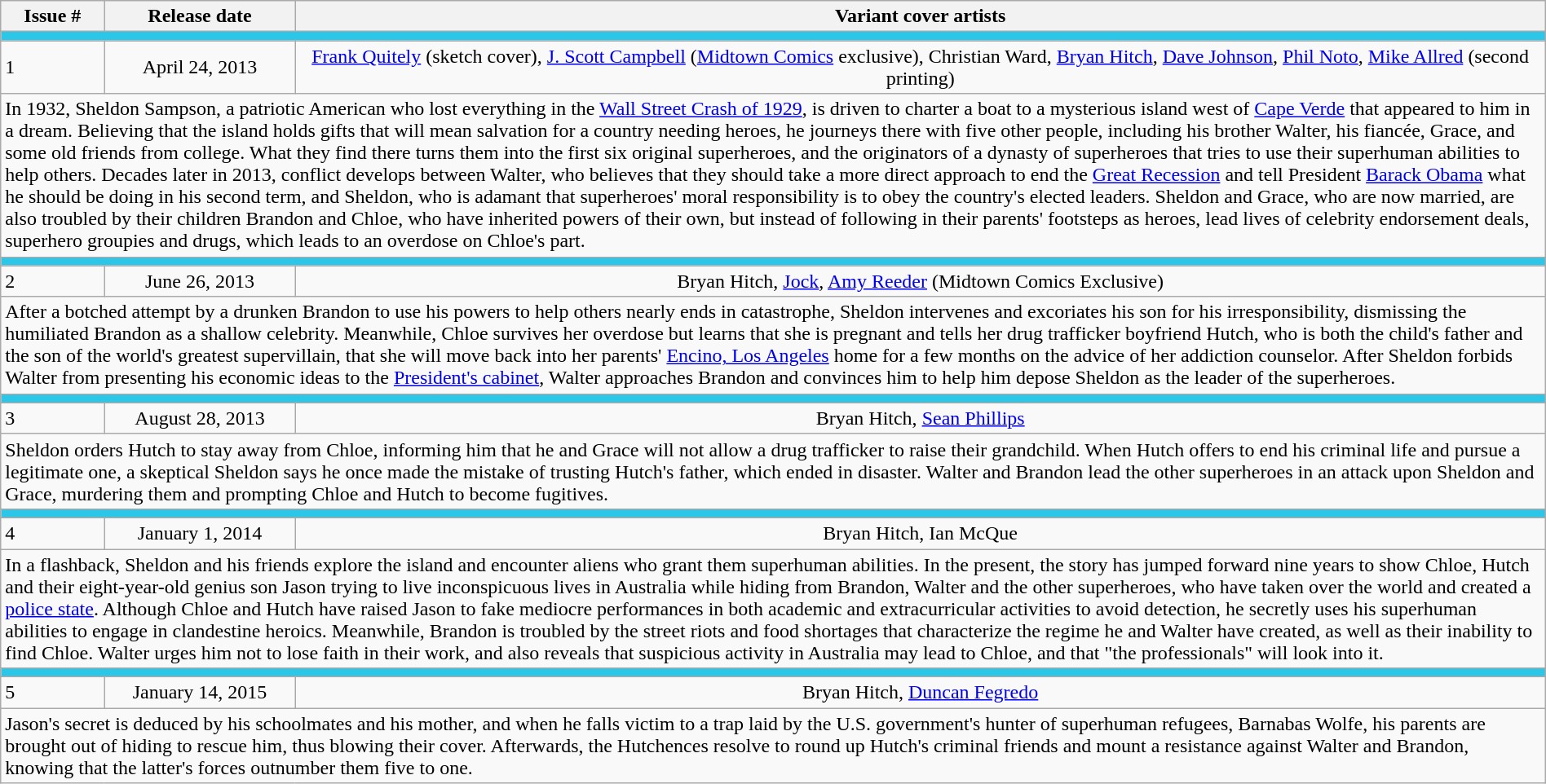<table class="wikitable" style="width:100%;">
<tr>
<th>Issue #</th>
<th>Release date</th>
<th>Variant cover artists</th>
</tr>
<tr>
<td colspan="6" style="background:#2CC6E8;"></td>
</tr>
<tr>
<td>1</td>
<td style="text-align:center;">April 24, 2013</td>
<td style="text-align:center;"><a href='#'>Frank Quitely</a> (sketch cover), <a href='#'>J. Scott Campbell</a> (<a href='#'>Midtown Comics</a> exclusive), Christian Ward, <a href='#'>Bryan Hitch</a>, <a href='#'>Dave Johnson</a>, <a href='#'>Phil Noto</a>, <a href='#'>Mike Allred</a> (second printing)</td>
</tr>
<tr>
<td colspan="6">In 1932, Sheldon Sampson, a patriotic American who lost everything in the <a href='#'>Wall Street Crash of 1929</a>, is driven to charter a boat to a mysterious island west of <a href='#'>Cape Verde</a> that appeared to him in a dream. Believing that the island holds gifts that will mean salvation for a country needing heroes, he journeys there with five other people, including his brother Walter, his fiancée, Grace, and some old friends from college. What they find there turns them into the first six original superheroes, and the originators of a dynasty of superheroes that tries to use their superhuman abilities to help others. Decades later in 2013, conflict develops between Walter, who believes that they should take a more direct approach to end the <a href='#'>Great Recession</a> and tell President <a href='#'>Barack Obama</a> what he should be doing in his second term, and Sheldon, who is adamant that superheroes' moral responsibility is to obey the country's elected leaders. Sheldon and Grace, who are now married, are also troubled by their children Brandon and Chloe, who have inherited powers of their own, but instead of following in their parents' footsteps as heroes, lead lives of celebrity endorsement deals, superhero groupies and drugs, which leads to an overdose on Chloe's part.</td>
</tr>
<tr>
<td colspan="6" style="background:#2CC6E8;"></td>
</tr>
<tr>
<td>2</td>
<td style="text-align:center;">June 26, 2013</td>
<td style="text-align:center;">Bryan Hitch, <a href='#'>Jock</a>, <a href='#'>Amy Reeder</a> (Midtown Comics Exclusive)</td>
</tr>
<tr>
<td colspan="6">After a botched attempt by a drunken Brandon to use his powers to help others nearly ends in catastrophe, Sheldon intervenes and excoriates his son for his irresponsibility, dismissing the humiliated Brandon as a shallow celebrity. Meanwhile, Chloe survives her overdose but learns that she is pregnant and tells her drug trafficker boyfriend Hutch, who is both the child's father and the son of the world's greatest supervillain, that she will move back into her parents' <a href='#'>Encino, Los Angeles</a> home for a few months on the advice of her addiction counselor. After Sheldon forbids Walter from presenting his economic ideas to the <a href='#'>President's cabinet</a>, Walter approaches Brandon and convinces him to help him depose Sheldon as the leader of the superheroes.</td>
</tr>
<tr>
<td colspan="6" style="background:#2CC6E8;"></td>
</tr>
<tr>
<td>3</td>
<td style="text-align:center;">August 28, 2013</td>
<td style="text-align:center;">Bryan Hitch, <a href='#'>Sean Phillips</a></td>
</tr>
<tr>
<td colspan="6">Sheldon orders Hutch to stay away from Chloe, informing him that he and Grace will not allow a drug trafficker to raise their grandchild. When Hutch offers to end his criminal life and pursue a legitimate one, a skeptical Sheldon says he once made the mistake of trusting Hutch's father, which ended in disaster. Walter and Brandon lead the other superheroes in an attack upon Sheldon and Grace, murdering them and prompting Chloe and Hutch to become fugitives.</td>
</tr>
<tr>
<td colspan="6" style="background:#2CC6E8;"></td>
</tr>
<tr>
<td>4</td>
<td style="text-align:center;">January 1, 2014<br></td>
<td style="text-align:center;">Bryan Hitch, Ian McQue</td>
</tr>
<tr>
<td colspan="6">In a flashback, Sheldon and his friends explore the island and encounter aliens who grant them superhuman abilities. In the present, the story has jumped forward nine years to show Chloe, Hutch and their eight-year-old genius son Jason trying to live inconspicuous lives in Australia while hiding from Brandon, Walter and the other superheroes, who have taken over the world and created a <a href='#'>police state</a>. Although Chloe and Hutch have raised Jason to fake mediocre performances in both academic and extracurricular activities to avoid detection, he secretly uses his superhuman abilities to engage in clandestine heroics. Meanwhile, Brandon is troubled by the street riots and food shortages that characterize the regime he and Walter have created, as well as their inability to find Chloe. Walter urges him not to lose faith in their work, and also reveals that suspicious activity in Australia may lead to Chloe, and that "the professionals" will look into it.</td>
</tr>
<tr>
<td colspan="6" style="background:#2CC6E8;"></td>
</tr>
<tr>
<td>5</td>
<td style="text-align:center;">January 14, 2015<br></td>
<td style="text-align:center;">Bryan Hitch, <a href='#'>Duncan Fegredo</a></td>
</tr>
<tr>
<td colspan="6">Jason's secret is deduced by his schoolmates and his mother, and when he falls victim to a trap laid by the U.S. government's hunter of superhuman refugees, Barnabas Wolfe, his parents are brought out of hiding to rescue him, thus blowing their cover. Afterwards, the Hutchences resolve to round up Hutch's criminal friends and mount a resistance against Walter and Brandon, knowing that the latter's forces outnumber them five to one.</td>
</tr>
</table>
